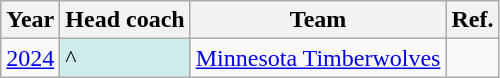<table class="wikitable sortable">
<tr>
<th>Year</th>
<th>Head coach</th>
<th>Team</th>
<th class="unsortable">Ref.</th>
</tr>
<tr>
<td><a href='#'>2024</a></td>
<td bgcolor="#CFECEC">^</td>
<td><a href='#'>Minnesota Timberwolves</a></td>
<td align="center"></td>
</tr>
</table>
